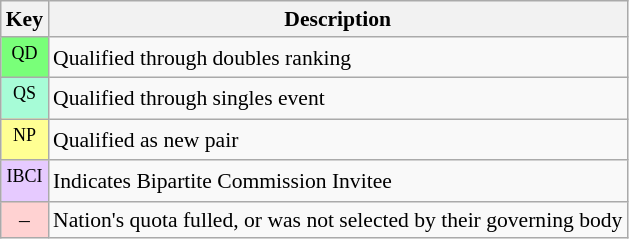<table class="wikitable" style="font-size:90%">
<tr>
<th>Key</th>
<th>Description</th>
</tr>
<tr>
<td align="center" bgcolor="#79FF79"><sup>QD</sup></td>
<td align="left">Qualified through doubles ranking</td>
</tr>
<tr>
<td align="center" bgcolor="#A7FCD7"><sup>QS</sup></td>
<td align="left">Qualified through singles event</td>
</tr>
<tr>
<td align="center" bgcolor="#FFFF93"><sup>NP</sup></td>
<td align="left">Qualified as new pair</td>
</tr>
<tr>
<td align="center" bgcolor="#E6CAFF"><sup>IBCI</sup></td>
<td align="left">Indicates Bipartite Commission Invitee</td>
</tr>
<tr>
<td align="center" bgcolor="#FFD2D2">–</td>
<td align="left">Nation's quota fulled, or was not selected by their governing body</td>
</tr>
</table>
